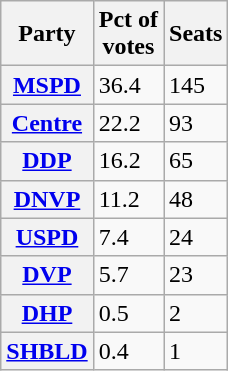<table class="wikitable floatleft">
<tr>
<th>Party</th>
<th>Pct of<br>votes</th>
<th>Seats</th>
</tr>
<tr>
<th><a href='#'>MSPD</a></th>
<td>36.4</td>
<td>145</td>
</tr>
<tr>
<th><a href='#'>Centre</a></th>
<td>22.2</td>
<td>93</td>
</tr>
<tr>
<th><a href='#'>DDP</a></th>
<td>16.2</td>
<td>65</td>
</tr>
<tr>
<th><a href='#'>DNVP</a></th>
<td>11.2</td>
<td>48</td>
</tr>
<tr>
<th><a href='#'>USPD</a></th>
<td>7.4</td>
<td>24</td>
</tr>
<tr>
<th><a href='#'>DVP</a></th>
<td>5.7</td>
<td>23</td>
</tr>
<tr>
<th><a href='#'>DHP</a></th>
<td>0.5</td>
<td>2</td>
</tr>
<tr>
<th><a href='#'>SHBLD</a></th>
<td>0.4</td>
<td>1</td>
</tr>
</table>
